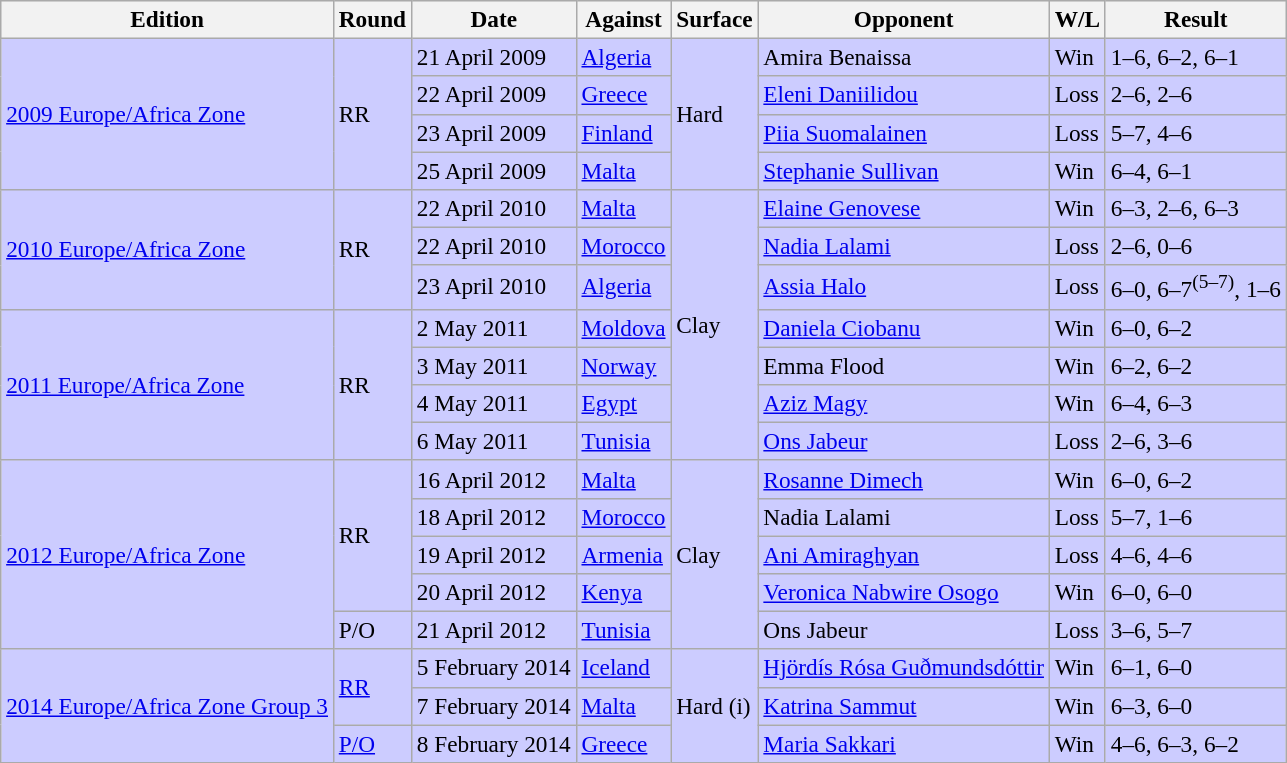<table class="wikitable" style="font-size:97%;">
<tr style="background:#eeeeee;">
<th>Edition</th>
<th>Round</th>
<th>Date</th>
<th>Against</th>
<th>Surface</th>
<th>Opponent</th>
<th>W/L</th>
<th>Result</th>
</tr>
<tr style="background:#CCCCFF;">
<td rowspan="4"><a href='#'>2009 Europe/Africa Zone</a></td>
<td rowspan="4">RR</td>
<td>21 April 2009</td>
<td> <a href='#'>Algeria</a></td>
<td rowspan="4">Hard</td>
<td> Amira Benaissa</td>
<td>Win</td>
<td>1–6, 6–2, 6–1</td>
</tr>
<tr style="background:#CCCCFF;">
<td>22 April 2009</td>
<td> <a href='#'>Greece</a></td>
<td> <a href='#'>Eleni Daniilidou</a></td>
<td>Loss</td>
<td>2–6, 2–6</td>
</tr>
<tr style="background:#CCCCFF;">
<td>23 April 2009</td>
<td> <a href='#'>Finland</a></td>
<td> <a href='#'>Piia Suomalainen</a></td>
<td>Loss</td>
<td>5–7, 4–6</td>
</tr>
<tr style="background:#CCCCFF;">
<td>25 April 2009</td>
<td> <a href='#'>Malta</a></td>
<td> <a href='#'>Stephanie Sullivan</a></td>
<td>Win</td>
<td>6–4, 6–1</td>
</tr>
<tr style="background:#CCCCFF;">
<td rowspan="3"><a href='#'>2010 Europe/Africa Zone</a></td>
<td rowspan="3">RR</td>
<td>22 April 2010</td>
<td> <a href='#'>Malta</a></td>
<td rowspan="7">Clay</td>
<td> <a href='#'>Elaine Genovese</a></td>
<td>Win</td>
<td>6–3, 2–6, 6–3</td>
</tr>
<tr style="background:#CCCCFF;">
<td>22 April 2010</td>
<td> <a href='#'>Morocco</a></td>
<td> <a href='#'>Nadia Lalami</a></td>
<td>Loss</td>
<td>2–6, 0–6</td>
</tr>
<tr style="background:#CCCCFF;">
<td>23 April 2010</td>
<td> <a href='#'>Algeria</a></td>
<td> <a href='#'>Assia Halo</a></td>
<td>Loss</td>
<td>6–0, 6–7<sup>(5–7)</sup>, 1–6</td>
</tr>
<tr style="background:#CCCCFF;">
<td rowspan="4"><a href='#'>2011 Europe/Africa Zone</a></td>
<td rowspan="4">RR</td>
<td>2 May 2011</td>
<td> <a href='#'>Moldova</a></td>
<td> <a href='#'>Daniela Ciobanu</a></td>
<td>Win</td>
<td>6–0, 6–2</td>
</tr>
<tr style="background:#CCCCFF;">
<td>3 May 2011</td>
<td> <a href='#'>Norway</a></td>
<td> Emma Flood</td>
<td>Win</td>
<td>6–2, 6–2</td>
</tr>
<tr style="background:#CCCCFF;">
<td>4 May 2011</td>
<td> <a href='#'>Egypt</a></td>
<td> <a href='#'>Aziz Magy</a></td>
<td>Win</td>
<td>6–4, 6–3</td>
</tr>
<tr style="background:#CCCCFF;">
<td>6 May 2011</td>
<td> <a href='#'>Tunisia</a></td>
<td> <a href='#'>Ons Jabeur</a></td>
<td>Loss</td>
<td>2–6, 3–6</td>
</tr>
<tr style="background:#CCCCFF;">
<td rowspan="5"><a href='#'>2012 Europe/Africa Zone</a></td>
<td rowspan="4">RR</td>
<td>16 April 2012</td>
<td> <a href='#'>Malta</a></td>
<td rowspan="5">Clay</td>
<td> <a href='#'>Rosanne Dimech</a></td>
<td>Win</td>
<td>6–0, 6–2</td>
</tr>
<tr style="background:#CCCCFF;">
<td>18 April 2012</td>
<td> <a href='#'>Morocco</a></td>
<td> Nadia Lalami</td>
<td>Loss</td>
<td>5–7, 1–6</td>
</tr>
<tr style="background:#CCCCFF;">
<td>19 April 2012</td>
<td> <a href='#'>Armenia</a></td>
<td> <a href='#'>Ani Amiraghyan</a></td>
<td>Loss</td>
<td>4–6, 4–6</td>
</tr>
<tr style="background:#CCCCFF;">
<td>20 April 2012</td>
<td> <a href='#'>Kenya</a></td>
<td> <a href='#'>Veronica Nabwire Osogo</a></td>
<td>Win</td>
<td>6–0, 6–0</td>
</tr>
<tr style="background:#CCCCFF;">
<td rowspan="1">P/O</td>
<td>21 April 2012</td>
<td> <a href='#'>Tunisia</a></td>
<td> Ons Jabeur</td>
<td>Loss</td>
<td>3–6, 5–7</td>
</tr>
<tr style="background:#CCCCFF;">
<td rowspan="3"><a href='#'>2014 Europe/Africa Zone Group 3</a></td>
<td rowspan="2"><a href='#'>RR</a></td>
<td>5 February 2014</td>
<td> <a href='#'>Iceland</a></td>
<td rowspan="3">Hard (i)</td>
<td> <a href='#'>Hjördís Rósa Guðmundsdóttir</a></td>
<td>Win</td>
<td>6–1, 6–0</td>
</tr>
<tr style="background:#CCCCFF;">
<td>7 February 2014</td>
<td> <a href='#'>Malta</a></td>
<td> <a href='#'>Katrina Sammut</a></td>
<td>Win</td>
<td>6–3, 6–0</td>
</tr>
<tr style="background:#CCCCFF;">
<td rowspan="1"><a href='#'>P/O</a></td>
<td>8 February 2014</td>
<td> <a href='#'>Greece</a></td>
<td> <a href='#'>Maria Sakkari</a></td>
<td>Win</td>
<td>4–6, 6–3, 6–2</td>
</tr>
</table>
